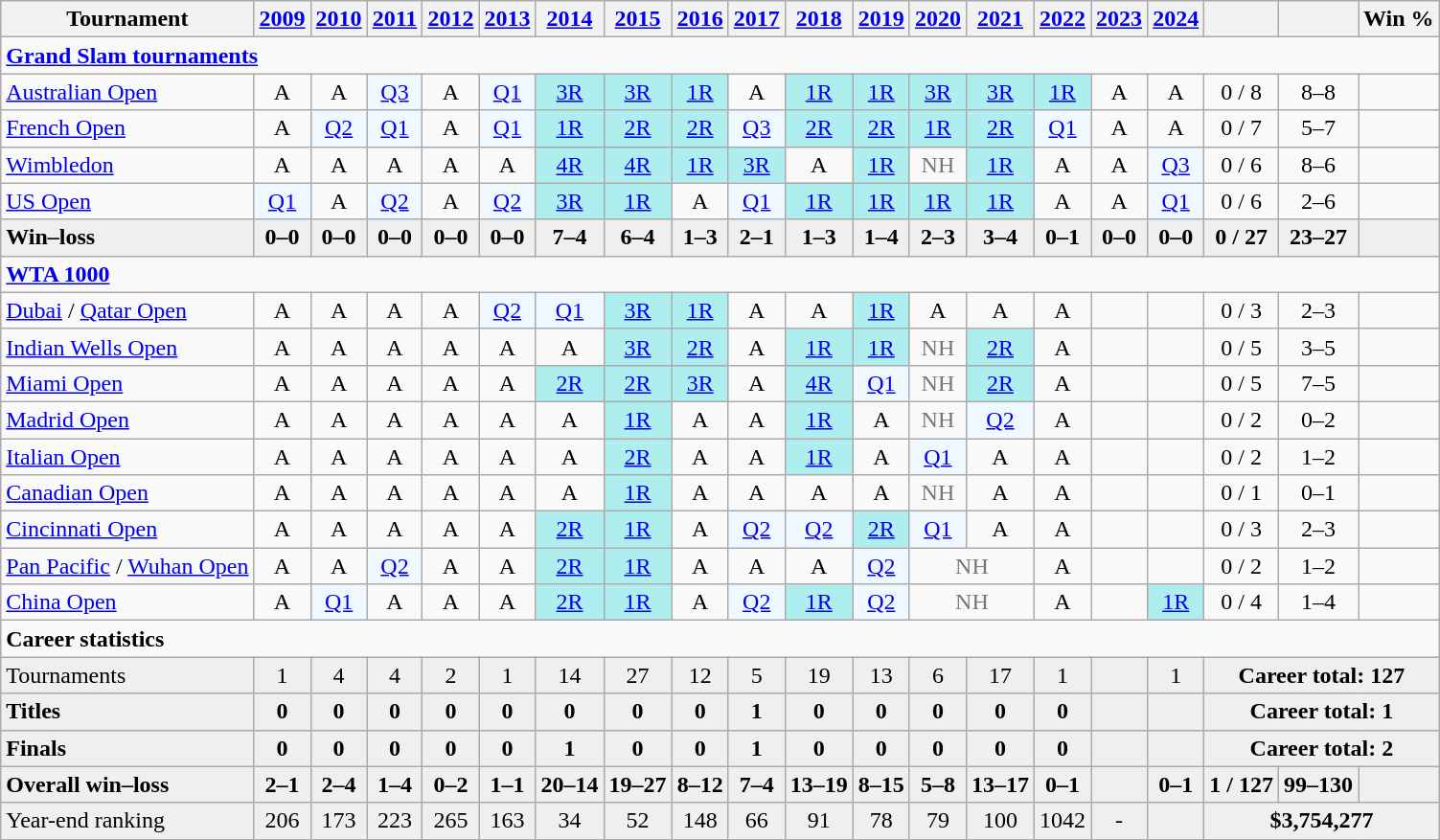<table class="wikitable nowrap" style=text-align:center>
<tr>
<th>Tournament</th>
<th><a href='#'>2009</a></th>
<th><a href='#'>2010</a></th>
<th><a href='#'>2011</a></th>
<th><a href='#'>2012</a></th>
<th><a href='#'>2013</a></th>
<th><a href='#'>2014</a></th>
<th><a href='#'>2015</a></th>
<th><a href='#'>2016</a></th>
<th><a href='#'>2017</a></th>
<th><a href='#'>2018</a></th>
<th><a href='#'>2019</a></th>
<th><a href='#'>2020</a></th>
<th><a href='#'>2021</a></th>
<th><a href='#'>2022</a></th>
<th><a href='#'>2023</a></th>
<th><a href='#'>2024</a></th>
<th></th>
<th></th>
<th>Win %</th>
</tr>
<tr>
<td colspan="20" align="left"><strong><a href='#'>Grand Slam tournaments</a></strong></td>
</tr>
<tr>
<td align=left><a href='#'>Australian Open</a></td>
<td>A</td>
<td>A</td>
<td bgcolor=f0f8ff><a href='#'>Q3</a></td>
<td>A</td>
<td bgcolor=f0f8ff><a href='#'>Q1</a></td>
<td style=background:#afeeee><a href='#'>3R</a></td>
<td style=background:#afeeee><a href='#'>3R</a></td>
<td style=background:#afeeee><a href='#'>1R</a></td>
<td>A</td>
<td style=background:#afeeee><a href='#'>1R</a></td>
<td style=background:#afeeee><a href='#'>1R</a></td>
<td style=background:#afeeee><a href='#'>3R</a></td>
<td style=background:#afeeee><a href='#'>3R</a></td>
<td style=background:#afeeee><a href='#'>1R</a></td>
<td>A</td>
<td>A</td>
<td>0 / 8</td>
<td>8–8</td>
<td></td>
</tr>
<tr>
<td align=left><a href='#'>French Open</a></td>
<td>A</td>
<td bgcolor=f0f8ff><a href='#'>Q2</a></td>
<td bgcolor=f0f8ff><a href='#'>Q1</a></td>
<td>A</td>
<td bgcolor=f0f8ff><a href='#'>Q1</a></td>
<td style=background:#afeeee><a href='#'>1R</a></td>
<td style=background:#afeeee><a href='#'>2R</a></td>
<td style=background:#afeeee><a href='#'>2R</a></td>
<td bgcolor=f0f8ff><a href='#'>Q3</a></td>
<td style=background:#afeeee><a href='#'>2R</a></td>
<td style=background:#afeeee><a href='#'>2R</a></td>
<td style=background:#afeeee><a href='#'>1R</a></td>
<td style=background:#afeeee><a href='#'>2R</a></td>
<td bgcolor=f0f8ff><a href='#'>Q1</a></td>
<td>A</td>
<td>A</td>
<td>0 / 7</td>
<td>5–7</td>
<td></td>
</tr>
<tr>
<td align=left><a href='#'>Wimbledon</a></td>
<td>A</td>
<td>A</td>
<td>A</td>
<td>A</td>
<td>A</td>
<td style=background:#afeeee><a href='#'>4R</a></td>
<td style=background:#afeeee><a href='#'>4R</a></td>
<td style=background:#afeeee><a href='#'>1R</a></td>
<td style=background:#afeeee><a href='#'>3R</a></td>
<td>A</td>
<td style=background:#afeeee><a href='#'>1R</a></td>
<td style=color:#767676>NH</td>
<td style=background:#afeeee><a href='#'>1R</a></td>
<td>A</td>
<td>A</td>
<td bgcolor=f0f8ff><a href='#'>Q3</a></td>
<td>0 / 6</td>
<td>8–6</td>
<td></td>
</tr>
<tr>
<td align=left><a href='#'>US Open</a></td>
<td bgcolor=f0f8ff><a href='#'>Q1</a></td>
<td>A</td>
<td bgcolor=f0f8ff><a href='#'>Q2</a></td>
<td>A</td>
<td bgcolor=f0f8ff><a href='#'>Q2</a></td>
<td style=background:#afeeee><a href='#'>3R</a></td>
<td style=background:#afeeee><a href='#'>1R</a></td>
<td>A</td>
<td style=background:#f0f8ff><a href='#'>Q1</a></td>
<td style=background:#afeeee><a href='#'>1R</a></td>
<td style=background:#afeeee><a href='#'>1R</a></td>
<td style=background:#afeeee><a href='#'>1R</a></td>
<td style=background:#afeeee><a href='#'>1R</a></td>
<td>A</td>
<td>A</td>
<td style=background:#f0f8ff><a href='#'>Q1</a></td>
<td>0 / 6</td>
<td>2–6</td>
<td></td>
</tr>
<tr style=background:#efefef;font-weight:bold>
<td style=text-align:left>Win–loss</td>
<td>0–0</td>
<td>0–0</td>
<td>0–0</td>
<td>0–0</td>
<td>0–0</td>
<td>7–4</td>
<td>6–4</td>
<td>1–3</td>
<td>2–1</td>
<td>1–3</td>
<td>1–4</td>
<td>2–3</td>
<td>3–4</td>
<td>0–1</td>
<td>0–0</td>
<td>0–0</td>
<td>0 / 27</td>
<td>23–27</td>
<td></td>
</tr>
<tr>
<td colspan="20" style="text-align:left"><strong><a href='#'>WTA 1000</a></strong></td>
</tr>
<tr>
<td align=left><a href='#'>Dubai</a> / <a href='#'>Qatar Open</a></td>
<td>A</td>
<td>A</td>
<td>A</td>
<td>A</td>
<td bgcolor=f0f8ff><a href='#'>Q2</a></td>
<td bgcolor=f0f8ff><a href='#'>Q1</a></td>
<td bgcolor=afeeee><a href='#'>3R</a></td>
<td bgcolor=afeeee><a href='#'>1R</a></td>
<td>A</td>
<td>A</td>
<td bgcolor=afeeee><a href='#'>1R</a></td>
<td>A</td>
<td>A</td>
<td>A</td>
<td></td>
<td></td>
<td>0 / 3</td>
<td>2–3</td>
<td></td>
</tr>
<tr>
<td align=left><a href='#'>Indian Wells Open</a></td>
<td>A</td>
<td>A</td>
<td>A</td>
<td>A</td>
<td>A</td>
<td>A</td>
<td bgcolor=afeeee><a href='#'>3R</a></td>
<td bgcolor=afeeee><a href='#'>2R</a></td>
<td>A</td>
<td bgcolor=afeeee><a href='#'>1R</a></td>
<td bgcolor=afeeee><a href='#'>1R</a></td>
<td style="color:#767676">NH</td>
<td bgcolor=afeeee><a href='#'>2R</a></td>
<td>A</td>
<td></td>
<td></td>
<td>0 / 5</td>
<td>3–5</td>
<td></td>
</tr>
<tr>
<td align=left><a href='#'>Miami Open</a></td>
<td>A</td>
<td>A</td>
<td>A</td>
<td>A</td>
<td>A</td>
<td bgcolor=afeeee><a href='#'>2R</a></td>
<td bgcolor=afeeee><a href='#'>2R</a></td>
<td bgcolor=afeeee><a href='#'>3R</a></td>
<td>A</td>
<td bgcolor=afeeee><a href='#'>4R</a></td>
<td bgcolor=f0f8ff><a href='#'>Q1</a></td>
<td style=color:#767676>NH</td>
<td bgcolor=afeeee><a href='#'>2R</a></td>
<td>A</td>
<td></td>
<td></td>
<td>0 / 5</td>
<td>7–5</td>
<td></td>
</tr>
<tr>
<td align=left><a href='#'>Madrid Open</a></td>
<td>A</td>
<td>A</td>
<td>A</td>
<td>A</td>
<td>A</td>
<td>A</td>
<td bgcolor=afeeee><a href='#'>1R</a></td>
<td>A</td>
<td>A</td>
<td bgcolor=afeeee><a href='#'>1R</a></td>
<td>A</td>
<td style=color:#767676>NH</td>
<td bgcolor=f0f8ff><a href='#'>Q2</a></td>
<td>A</td>
<td></td>
<td></td>
<td>0 / 2</td>
<td>0–2</td>
<td></td>
</tr>
<tr>
<td align=left><a href='#'>Italian Open</a></td>
<td>A</td>
<td>A</td>
<td>A</td>
<td>A</td>
<td>A</td>
<td>A</td>
<td bgcolor=afeeee><a href='#'>2R</a></td>
<td>A</td>
<td>A</td>
<td bgcolor=afeeee><a href='#'>1R</a></td>
<td>A</td>
<td bgcolor=f0f8ff><a href='#'>Q1</a></td>
<td>A</td>
<td>A</td>
<td></td>
<td></td>
<td>0 / 2</td>
<td>1–2</td>
<td></td>
</tr>
<tr>
<td align=left><a href='#'>Canadian Open</a></td>
<td>A</td>
<td>A</td>
<td>A</td>
<td>A</td>
<td>A</td>
<td>A</td>
<td bgcolor=afeeee><a href='#'>1R</a></td>
<td>A</td>
<td>A</td>
<td>A</td>
<td>A</td>
<td style=color:#767676>NH</td>
<td>A</td>
<td>A</td>
<td></td>
<td></td>
<td>0 / 1</td>
<td>0–1</td>
<td></td>
</tr>
<tr>
<td align=left><a href='#'>Cincinnati Open</a></td>
<td>A</td>
<td>A</td>
<td>A</td>
<td>A</td>
<td>A</td>
<td bgcolor=afeeee><a href='#'>2R</a></td>
<td bgcolor=afeeee><a href='#'>1R</a></td>
<td>A</td>
<td bgcolor=f0f8ff><a href='#'>Q2</a></td>
<td bgcolor=f0f8ff><a href='#'>Q2</a></td>
<td bgcolor=afeeee><a href='#'>2R</a></td>
<td bgcolor=f0f8ff><a href='#'>Q1</a></td>
<td>A</td>
<td>A</td>
<td></td>
<td></td>
<td>0 / 3</td>
<td>2–3</td>
<td></td>
</tr>
<tr>
<td align=left><a href='#'>Pan Pacific</a> / <a href='#'>Wuhan Open</a></td>
<td>A</td>
<td>A</td>
<td bgcolor=f0f8ff><a href='#'>Q2</a></td>
<td>A</td>
<td>A</td>
<td bgcolor=afeeee><a href='#'>2R</a></td>
<td bgcolor=afeeee><a href='#'>1R</a></td>
<td>A</td>
<td>A</td>
<td>A</td>
<td bgcolor=f0f8ff><a href='#'>Q2</a></td>
<td colspan="2" style="color:#767676">NH</td>
<td>A</td>
<td></td>
<td></td>
<td>0 / 2</td>
<td>1–2</td>
<td></td>
</tr>
<tr>
<td align=left><a href='#'>China Open</a></td>
<td>A</td>
<td bgcolor=f0f8ff><a href='#'>Q1</a></td>
<td>A</td>
<td>A</td>
<td>A</td>
<td bgcolor=afeeee><a href='#'>2R</a></td>
<td bgcolor=afeeee><a href='#'>1R</a></td>
<td>A</td>
<td bgcolor=f0f8ff><a href='#'>Q2</a></td>
<td bgcolor=afeeee><a href='#'>1R</a></td>
<td bgcolor=f0f8ff><a href='#'>Q2</a></td>
<td colspan="2" style="color:#767676">NH</td>
<td>A</td>
<td></td>
<td bgcolor=afeeee><a href='#'>1R</a></td>
<td>0 / 4</td>
<td>1–4</td>
<td></td>
</tr>
<tr>
<td colspan="20" style="text-align:left"><strong>Career statistics</strong></td>
</tr>
<tr style=background:#efefef>
<td style=text-align:left>Tournaments</td>
<td>1</td>
<td>4</td>
<td>4</td>
<td>2</td>
<td>1</td>
<td>14</td>
<td>27</td>
<td>12</td>
<td>5</td>
<td>19</td>
<td>13</td>
<td>6</td>
<td>17</td>
<td>1</td>
<td></td>
<td>1</td>
<td colspan="3"><strong>Career total: 127</strong></td>
</tr>
<tr style=font-weight:bold;background:#efefef>
<td align=left>Titles</td>
<td>0</td>
<td>0</td>
<td>0</td>
<td>0</td>
<td>0</td>
<td>0</td>
<td>0</td>
<td>0</td>
<td>1</td>
<td>0</td>
<td>0</td>
<td>0</td>
<td>0</td>
<td>0</td>
<td></td>
<td></td>
<td colspan="3">Career total: 1</td>
</tr>
<tr style=font-weight:bold;background:#efefef>
<td align=left>Finals</td>
<td>0</td>
<td>0</td>
<td>0</td>
<td>0</td>
<td>0</td>
<td>1</td>
<td>0</td>
<td>0</td>
<td>1</td>
<td>0</td>
<td>0</td>
<td>0</td>
<td>0</td>
<td>0</td>
<td></td>
<td></td>
<td colspan="3">Career total: 2</td>
</tr>
<tr style=font-weight:bold;background:#efefef>
<td style=text-align:left>Overall win–loss</td>
<td>2–1</td>
<td>2–4</td>
<td>1–4</td>
<td>0–2</td>
<td>1–1</td>
<td>20–14</td>
<td>19–27</td>
<td>8–12</td>
<td>7–4</td>
<td>13–19</td>
<td>8–15</td>
<td>5–8</td>
<td>13–17</td>
<td>0–1</td>
<td></td>
<td>0–1</td>
<td>1 / 127</td>
<td>99–130</td>
<td></td>
</tr>
<tr style=background:#efefef>
<td align=left>Year-end ranking</td>
<td>206</td>
<td>173</td>
<td>223</td>
<td>265</td>
<td>163</td>
<td>34</td>
<td>52</td>
<td>148</td>
<td>66</td>
<td>91</td>
<td>78</td>
<td>79</td>
<td>100</td>
<td>1042</td>
<td>-</td>
<td></td>
<td colspan="3"><strong>$3,754,277</strong></td>
</tr>
</table>
